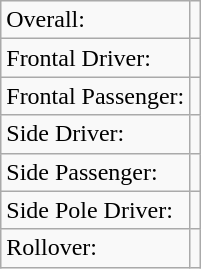<table class="wikitable">
<tr>
<td>Overall:</td>
<td></td>
</tr>
<tr>
<td>Frontal Driver:</td>
<td></td>
</tr>
<tr>
<td>Frontal Passenger:</td>
<td></td>
</tr>
<tr>
<td>Side Driver:</td>
<td></td>
</tr>
<tr>
<td>Side Passenger:</td>
<td></td>
</tr>
<tr>
<td>Side Pole Driver:</td>
<td></td>
</tr>
<tr>
<td>Rollover:</td>
<td></td>
</tr>
</table>
